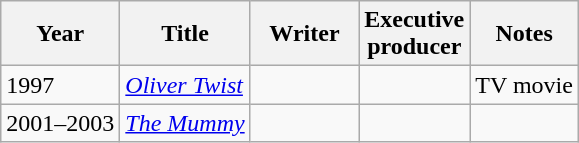<table class="wikitable">
<tr>
<th>Year</th>
<th>Title</th>
<th width="65">Writer</th>
<th width="65">Executive producer</th>
<th>Notes</th>
</tr>
<tr>
<td>1997</td>
<td><em><a href='#'>Oliver Twist</a></em></td>
<td></td>
<td></td>
<td>TV movie</td>
</tr>
<tr>
<td>2001–2003</td>
<td><em><a href='#'>The Mummy</a></em></td>
<td></td>
<td></td>
<td></td>
</tr>
</table>
